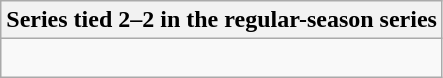<table class="wikitable collapsible collapsed">
<tr>
<th>Series tied 2–2 in the regular-season series</th>
</tr>
<tr>
<td><br>


</td>
</tr>
</table>
